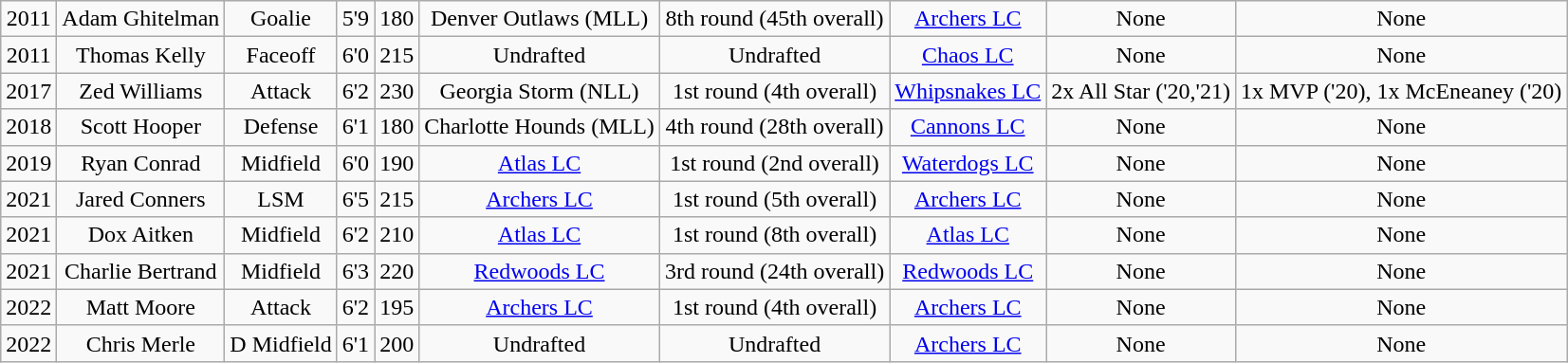<table class="wikitable">
<tr align="center">
<td>2011</td>
<td>Adam Ghitelman</td>
<td>Goalie</td>
<td>5'9</td>
<td>180</td>
<td>Denver Outlaws (MLL)</td>
<td>8th round (45th overall)</td>
<td><a href='#'>Archers LC</a></td>
<td>None</td>
<td>None</td>
</tr>
<tr align="center">
<td>2011</td>
<td>Thomas Kelly</td>
<td>Faceoff</td>
<td>6'0</td>
<td>215</td>
<td>Undrafted</td>
<td>Undrafted</td>
<td><a href='#'>Chaos LC</a></td>
<td>None</td>
<td>None</td>
</tr>
<tr align="center">
<td>2017</td>
<td>Zed Williams</td>
<td>Attack</td>
<td>6'2</td>
<td>230</td>
<td>Georgia Storm (NLL)</td>
<td>1st round (4th overall)</td>
<td><a href='#'>Whipsnakes LC</a></td>
<td>2x All Star ('20,'21)</td>
<td>1x MVP ('20), 1x McEneaney ('20)</td>
</tr>
<tr align="center">
<td>2018</td>
<td>Scott Hooper</td>
<td>Defense</td>
<td>6'1</td>
<td>180</td>
<td>Charlotte Hounds (MLL)</td>
<td>4th round (28th overall)</td>
<td><a href='#'>Cannons LC</a></td>
<td>None</td>
<td>None</td>
</tr>
<tr align="center">
<td>2019</td>
<td>Ryan Conrad</td>
<td>Midfield</td>
<td>6'0</td>
<td>190</td>
<td><a href='#'>Atlas LC</a></td>
<td>1st round (2nd overall)</td>
<td><a href='#'>Waterdogs LC</a></td>
<td>None</td>
<td>None</td>
</tr>
<tr align="center">
<td>2021</td>
<td>Jared Conners</td>
<td>LSM</td>
<td>6'5</td>
<td>215</td>
<td><a href='#'>Archers LC</a></td>
<td>1st round (5th overall)</td>
<td><a href='#'>Archers LC</a></td>
<td>None</td>
<td>None</td>
</tr>
<tr align="center">
<td>2021</td>
<td>Dox Aitken</td>
<td>Midfield</td>
<td>6'2</td>
<td>210</td>
<td><a href='#'>Atlas LC</a></td>
<td>1st round (8th overall)</td>
<td><a href='#'>Atlas LC</a></td>
<td>None</td>
<td>None</td>
</tr>
<tr align="center">
<td>2021</td>
<td>Charlie Bertrand</td>
<td>Midfield</td>
<td>6'3</td>
<td>220</td>
<td><a href='#'>Redwoods LC</a></td>
<td>3rd round (24th overall)</td>
<td><a href='#'>Redwoods LC</a></td>
<td>None</td>
<td>None</td>
</tr>
<tr align="center">
<td>2022</td>
<td>Matt Moore</td>
<td>Attack</td>
<td>6'2</td>
<td>195</td>
<td><a href='#'>Archers LC</a></td>
<td>1st round (4th overall)</td>
<td><a href='#'>Archers LC</a></td>
<td>None</td>
<td>None</td>
</tr>
<tr align="center">
<td>2022</td>
<td>Chris Merle</td>
<td>D Midfield</td>
<td>6'1</td>
<td>200</td>
<td>Undrafted</td>
<td>Undrafted</td>
<td><a href='#'>Archers LC</a></td>
<td>None</td>
<td>None</td>
</tr>
</table>
